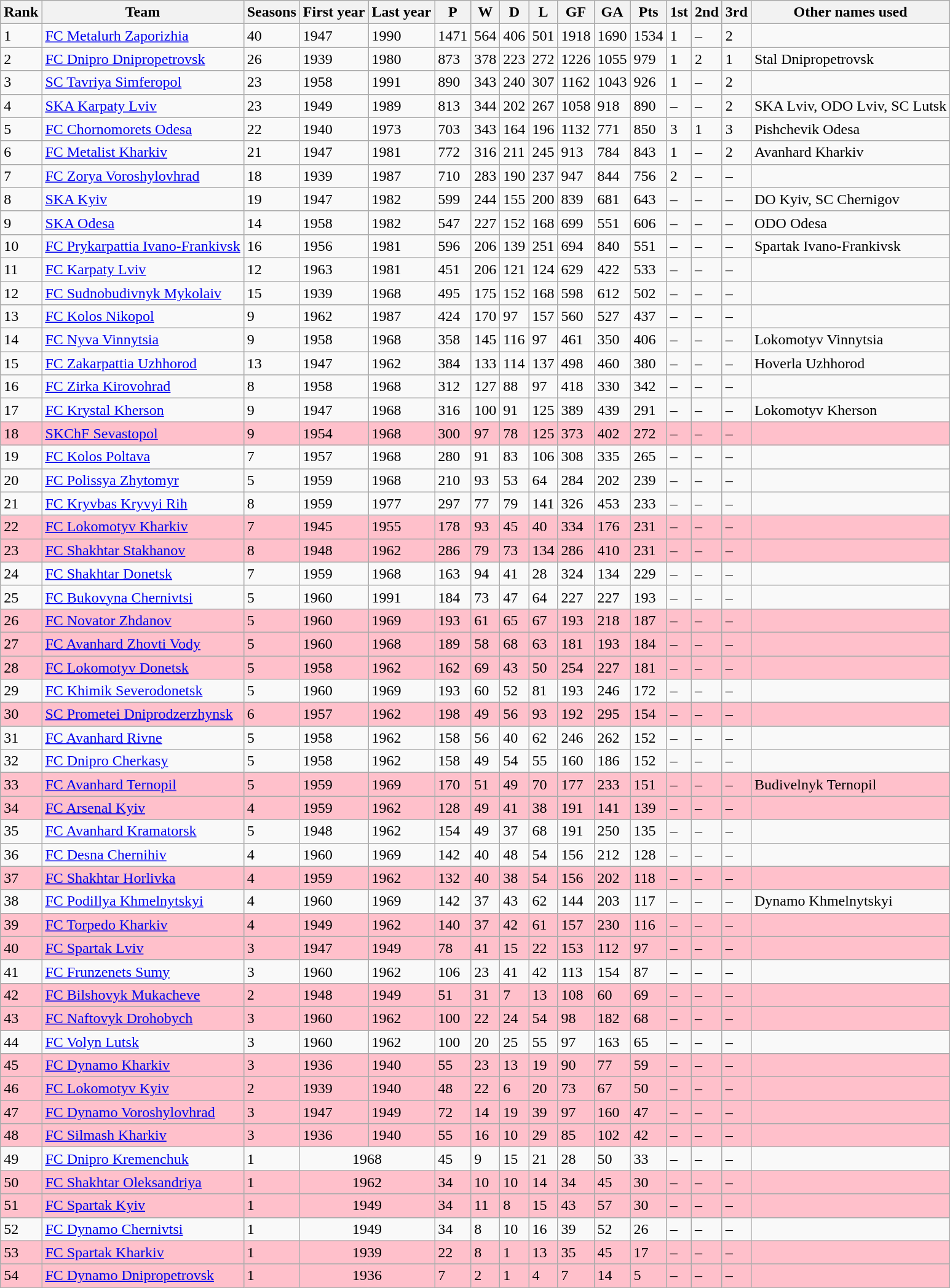<table border=1 bordercolor="#CCCCCC" class=wikitable style="font-size:100%;">
<tr align=LEFT valign=CENTER>
<th>Rank</th>
<th>Team</th>
<th>Seasons</th>
<th>First year</th>
<th>Last year</th>
<th>P</th>
<th>W</th>
<th>D</th>
<th>L</th>
<th>GF</th>
<th>GA</th>
<th>Pts</th>
<th>1st</th>
<th>2nd</th>
<th>3rd</th>
<th>Other names used</th>
</tr>
<tr>
<td>1</td>
<td><a href='#'>FC Metalurh Zaporizhia</a></td>
<td>40</td>
<td>1947</td>
<td>1990</td>
<td>1471</td>
<td>564</td>
<td>406</td>
<td>501</td>
<td>1918</td>
<td>1690</td>
<td>1534</td>
<td>1</td>
<td>–</td>
<td>2</td>
<td></td>
</tr>
<tr>
<td>2</td>
<td><a href='#'>FC Dnipro Dnipropetrovsk</a></td>
<td>26</td>
<td>1939</td>
<td>1980</td>
<td>873</td>
<td>378</td>
<td>223</td>
<td>272</td>
<td>1226</td>
<td>1055</td>
<td>979</td>
<td>1</td>
<td>2</td>
<td>1</td>
<td>Stal Dnipropetrovsk</td>
</tr>
<tr>
<td>3</td>
<td><a href='#'>SC Tavriya Simferopol</a></td>
<td>23</td>
<td>1958</td>
<td>1991</td>
<td>890</td>
<td>343</td>
<td>240</td>
<td>307</td>
<td>1162</td>
<td>1043</td>
<td>926</td>
<td>1</td>
<td>–</td>
<td>2</td>
<td></td>
</tr>
<tr>
<td>4</td>
<td><a href='#'>SKA Karpaty Lviv</a></td>
<td>23</td>
<td>1949</td>
<td>1989</td>
<td>813</td>
<td>344</td>
<td>202</td>
<td>267</td>
<td>1058</td>
<td>918</td>
<td>890</td>
<td>–</td>
<td>–</td>
<td>2</td>
<td>SKA Lviv, ODO Lviv, SC Lutsk</td>
</tr>
<tr>
<td>5</td>
<td><a href='#'>FC Chornomorets Odesa</a></td>
<td>22</td>
<td>1940</td>
<td>1973</td>
<td>703</td>
<td>343</td>
<td>164</td>
<td>196</td>
<td>1132</td>
<td>771</td>
<td>850</td>
<td>3</td>
<td>1</td>
<td>3</td>
<td>Pishchevik Odesa</td>
</tr>
<tr>
<td>6</td>
<td><a href='#'>FC Metalist Kharkiv</a></td>
<td>21</td>
<td>1947</td>
<td>1981</td>
<td>772</td>
<td>316</td>
<td>211</td>
<td>245</td>
<td>913</td>
<td>784</td>
<td>843</td>
<td>1</td>
<td>–</td>
<td>2</td>
<td>Avanhard Kharkiv</td>
</tr>
<tr>
<td>7</td>
<td><a href='#'>FC Zorya Voroshylovhrad</a></td>
<td>18</td>
<td>1939</td>
<td>1987</td>
<td>710</td>
<td>283</td>
<td>190</td>
<td>237</td>
<td>947</td>
<td>844</td>
<td>756</td>
<td>2</td>
<td>–</td>
<td>–</td>
<td></td>
</tr>
<tr>
<td>8</td>
<td><a href='#'>SKA Kyiv</a></td>
<td>19</td>
<td>1947</td>
<td>1982</td>
<td>599</td>
<td>244</td>
<td>155</td>
<td>200</td>
<td>839</td>
<td>681</td>
<td>643</td>
<td>–</td>
<td>–</td>
<td>–</td>
<td>DO Kyiv, SC Chernigov</td>
</tr>
<tr>
<td>9</td>
<td><a href='#'>SKA Odesa</a></td>
<td>14</td>
<td>1958</td>
<td>1982</td>
<td>547</td>
<td>227</td>
<td>152</td>
<td>168</td>
<td>699</td>
<td>551</td>
<td>606</td>
<td>–</td>
<td>–</td>
<td>–</td>
<td>ODO Odesa</td>
</tr>
<tr>
<td>10</td>
<td><a href='#'>FC Prykarpattia Ivano-Frankivsk</a></td>
<td>16</td>
<td>1956</td>
<td>1981</td>
<td>596</td>
<td>206</td>
<td>139</td>
<td>251</td>
<td>694</td>
<td>840</td>
<td>551</td>
<td>–</td>
<td>–</td>
<td>–</td>
<td>Spartak Ivano-Frankivsk</td>
</tr>
<tr>
<td>11</td>
<td><a href='#'>FC Karpaty Lviv</a></td>
<td>12</td>
<td>1963</td>
<td>1981</td>
<td>451</td>
<td>206</td>
<td>121</td>
<td>124</td>
<td>629</td>
<td>422</td>
<td>533</td>
<td>–</td>
<td>–</td>
<td>–</td>
<td></td>
</tr>
<tr>
<td>12</td>
<td><a href='#'>FC Sudnobudivnyk Mykolaiv</a></td>
<td>15</td>
<td>1939</td>
<td>1968</td>
<td>495</td>
<td>175</td>
<td>152</td>
<td>168</td>
<td>598</td>
<td>612</td>
<td>502</td>
<td>–</td>
<td>–</td>
<td>–</td>
<td></td>
</tr>
<tr>
<td>13</td>
<td><a href='#'>FC Kolos Nikopol</a></td>
<td>9</td>
<td>1962</td>
<td>1987</td>
<td>424</td>
<td>170</td>
<td>97</td>
<td>157</td>
<td>560</td>
<td>527</td>
<td>437</td>
<td>–</td>
<td>–</td>
<td>–</td>
<td></td>
</tr>
<tr>
<td>14</td>
<td><a href='#'>FC Nyva Vinnytsia</a></td>
<td>9</td>
<td>1958</td>
<td>1968</td>
<td>358</td>
<td>145</td>
<td>116</td>
<td>97</td>
<td>461</td>
<td>350</td>
<td>406</td>
<td>–</td>
<td>–</td>
<td>–</td>
<td>Lokomotyv Vinnytsia</td>
</tr>
<tr>
<td>15</td>
<td><a href='#'>FC Zakarpattia Uzhhorod</a></td>
<td>13</td>
<td>1947</td>
<td>1962</td>
<td>384</td>
<td>133</td>
<td>114</td>
<td>137</td>
<td>498</td>
<td>460</td>
<td>380</td>
<td>–</td>
<td>–</td>
<td>–</td>
<td>Hoverla Uzhhorod</td>
</tr>
<tr>
<td>16</td>
<td><a href='#'>FC Zirka Kirovohrad</a></td>
<td>8</td>
<td>1958</td>
<td>1968</td>
<td>312</td>
<td>127</td>
<td>88</td>
<td>97</td>
<td>418</td>
<td>330</td>
<td>342</td>
<td>–</td>
<td>–</td>
<td>–</td>
<td></td>
</tr>
<tr>
<td>17</td>
<td><a href='#'>FC Krystal Kherson</a></td>
<td>9</td>
<td>1947</td>
<td>1968</td>
<td>316</td>
<td>100</td>
<td>91</td>
<td>125</td>
<td>389</td>
<td>439</td>
<td>291</td>
<td>–</td>
<td>–</td>
<td>–</td>
<td>Lokomotyv Kherson</td>
</tr>
<tr bgcolor=pink>
<td>18</td>
<td><a href='#'>SKChF Sevastopol</a></td>
<td>9</td>
<td>1954</td>
<td>1968</td>
<td>300</td>
<td>97</td>
<td>78</td>
<td>125</td>
<td>373</td>
<td>402</td>
<td>272</td>
<td>–</td>
<td>–</td>
<td>–</td>
<td></td>
</tr>
<tr>
<td>19</td>
<td><a href='#'>FC Kolos Poltava</a></td>
<td>7</td>
<td>1957</td>
<td>1968</td>
<td>280</td>
<td>91</td>
<td>83</td>
<td>106</td>
<td>308</td>
<td>335</td>
<td>265</td>
<td>–</td>
<td>–</td>
<td>–</td>
<td></td>
</tr>
<tr>
<td>20</td>
<td><a href='#'>FC Polissya Zhytomyr</a></td>
<td>5</td>
<td>1959</td>
<td>1968</td>
<td>210</td>
<td>93</td>
<td>53</td>
<td>64</td>
<td>284</td>
<td>202</td>
<td>239</td>
<td>–</td>
<td>–</td>
<td>–</td>
<td></td>
</tr>
<tr>
<td>21</td>
<td><a href='#'>FC Kryvbas Kryvyi Rih</a></td>
<td>8</td>
<td>1959</td>
<td>1977</td>
<td>297</td>
<td>77</td>
<td>79</td>
<td>141</td>
<td>326</td>
<td>453</td>
<td>233</td>
<td>–</td>
<td>–</td>
<td>–</td>
<td></td>
</tr>
<tr bgcolor=pink>
<td>22</td>
<td><a href='#'>FC Lokomotyv Kharkiv</a></td>
<td>7</td>
<td>1945</td>
<td>1955</td>
<td>178</td>
<td>93</td>
<td>45</td>
<td>40</td>
<td>334</td>
<td>176</td>
<td>231</td>
<td>–</td>
<td>–</td>
<td>–</td>
<td></td>
</tr>
<tr bgcolor=pink>
<td>23</td>
<td><a href='#'>FC Shakhtar Stakhanov</a></td>
<td>8</td>
<td>1948</td>
<td>1962</td>
<td>286</td>
<td>79</td>
<td>73</td>
<td>134</td>
<td>286</td>
<td>410</td>
<td>231</td>
<td>–</td>
<td>–</td>
<td>–</td>
<td></td>
</tr>
<tr>
<td>24</td>
<td><a href='#'>FC Shakhtar Donetsk</a></td>
<td>7</td>
<td>1959</td>
<td>1968</td>
<td>163</td>
<td>94</td>
<td>41</td>
<td>28</td>
<td>324</td>
<td>134</td>
<td>229</td>
<td>–</td>
<td>–</td>
<td>–</td>
<td></td>
</tr>
<tr>
<td>25</td>
<td><a href='#'>FC Bukovyna Chernivtsi</a></td>
<td>5</td>
<td>1960</td>
<td>1991</td>
<td>184</td>
<td>73</td>
<td>47</td>
<td>64</td>
<td>227</td>
<td>227</td>
<td>193</td>
<td>–</td>
<td>–</td>
<td>–</td>
<td></td>
</tr>
<tr bgcolor=pink>
<td>26</td>
<td><a href='#'>FC Novator Zhdanov</a></td>
<td>5</td>
<td>1960</td>
<td>1969</td>
<td>193</td>
<td>61</td>
<td>65</td>
<td>67</td>
<td>193</td>
<td>218</td>
<td>187</td>
<td>–</td>
<td>–</td>
<td>–</td>
<td></td>
</tr>
<tr bgcolor=pink>
<td>27</td>
<td><a href='#'>FC Avanhard Zhovti Vody</a></td>
<td>5</td>
<td>1960</td>
<td>1968</td>
<td>189</td>
<td>58</td>
<td>68</td>
<td>63</td>
<td>181</td>
<td>193</td>
<td>184</td>
<td>–</td>
<td>–</td>
<td>–</td>
<td></td>
</tr>
<tr bgcolor=pink>
<td>28</td>
<td><a href='#'>FC Lokomotyv Donetsk</a></td>
<td>5</td>
<td>1958</td>
<td>1962</td>
<td>162</td>
<td>69</td>
<td>43</td>
<td>50</td>
<td>254</td>
<td>227</td>
<td>181</td>
<td>–</td>
<td>–</td>
<td>–</td>
<td></td>
</tr>
<tr>
<td>29</td>
<td><a href='#'>FC Khimik Severodonetsk</a></td>
<td>5</td>
<td>1960</td>
<td>1969</td>
<td>193</td>
<td>60</td>
<td>52</td>
<td>81</td>
<td>193</td>
<td>246</td>
<td>172</td>
<td>–</td>
<td>–</td>
<td>–</td>
<td></td>
</tr>
<tr bgcolor=pink>
<td>30</td>
<td><a href='#'>SC Prometei Dniprodzerzhynsk</a></td>
<td>6</td>
<td>1957</td>
<td>1962</td>
<td>198</td>
<td>49</td>
<td>56</td>
<td>93</td>
<td>192</td>
<td>295</td>
<td>154</td>
<td>–</td>
<td>–</td>
<td>–</td>
<td></td>
</tr>
<tr>
<td>31</td>
<td><a href='#'>FC Avanhard Rivne</a></td>
<td>5</td>
<td>1958</td>
<td>1962</td>
<td>158</td>
<td>56</td>
<td>40</td>
<td>62</td>
<td>246</td>
<td>262</td>
<td>152</td>
<td>–</td>
<td>–</td>
<td>–</td>
<td></td>
</tr>
<tr>
<td>32</td>
<td><a href='#'>FC Dnipro Cherkasy</a></td>
<td>5</td>
<td>1958</td>
<td>1962</td>
<td>158</td>
<td>49</td>
<td>54</td>
<td>55</td>
<td>160</td>
<td>186</td>
<td>152</td>
<td>–</td>
<td>–</td>
<td>–</td>
<td></td>
</tr>
<tr bgcolor=pink>
<td>33</td>
<td><a href='#'>FC Avanhard Ternopil</a></td>
<td>5</td>
<td>1959</td>
<td>1969</td>
<td>170</td>
<td>51</td>
<td>49</td>
<td>70</td>
<td>177</td>
<td>233</td>
<td>151</td>
<td>–</td>
<td>–</td>
<td>–</td>
<td>Budivelnyk Ternopil</td>
</tr>
<tr bgcolor=pink>
<td>34</td>
<td><a href='#'>FC Arsenal Kyiv</a></td>
<td>4</td>
<td>1959</td>
<td>1962</td>
<td>128</td>
<td>49</td>
<td>41</td>
<td>38</td>
<td>191</td>
<td>141</td>
<td>139</td>
<td>–</td>
<td>–</td>
<td>–</td>
<td></td>
</tr>
<tr>
<td>35</td>
<td><a href='#'>FC Avanhard Kramatorsk</a></td>
<td>5</td>
<td>1948</td>
<td>1962</td>
<td>154</td>
<td>49</td>
<td>37</td>
<td>68</td>
<td>191</td>
<td>250</td>
<td>135</td>
<td>–</td>
<td>–</td>
<td>–</td>
<td></td>
</tr>
<tr>
<td>36</td>
<td><a href='#'>FC Desna Chernihiv</a></td>
<td>4</td>
<td>1960</td>
<td>1969</td>
<td>142</td>
<td>40</td>
<td>48</td>
<td>54</td>
<td>156</td>
<td>212</td>
<td>128</td>
<td>–</td>
<td>–</td>
<td>–</td>
<td></td>
</tr>
<tr bgcolor=pink>
<td>37</td>
<td><a href='#'>FC Shakhtar Horlivka</a></td>
<td>4</td>
<td>1959</td>
<td>1962</td>
<td>132</td>
<td>40</td>
<td>38</td>
<td>54</td>
<td>156</td>
<td>202</td>
<td>118</td>
<td>–</td>
<td>–</td>
<td>–</td>
<td></td>
</tr>
<tr>
<td>38</td>
<td><a href='#'>FC Podillya Khmelnytskyi</a></td>
<td>4</td>
<td>1960</td>
<td>1969</td>
<td>142</td>
<td>37</td>
<td>43</td>
<td>62</td>
<td>144</td>
<td>203</td>
<td>117</td>
<td>–</td>
<td>–</td>
<td>–</td>
<td>Dynamo Khmelnytskyi</td>
</tr>
<tr bgcolor=pink>
<td>39</td>
<td><a href='#'>FC Torpedo Kharkiv</a></td>
<td>4</td>
<td>1949</td>
<td>1962</td>
<td>140</td>
<td>37</td>
<td>42</td>
<td>61</td>
<td>157</td>
<td>230</td>
<td>116</td>
<td>–</td>
<td>–</td>
<td>–</td>
<td></td>
</tr>
<tr bgcolor=pink>
<td>40</td>
<td><a href='#'>FC Spartak Lviv</a></td>
<td>3</td>
<td>1947</td>
<td>1949</td>
<td>78</td>
<td>41</td>
<td>15</td>
<td>22</td>
<td>153</td>
<td>112</td>
<td>97</td>
<td>–</td>
<td>–</td>
<td>–</td>
<td></td>
</tr>
<tr>
<td>41</td>
<td><a href='#'>FC Frunzenets Sumy</a></td>
<td>3</td>
<td>1960</td>
<td>1962</td>
<td>106</td>
<td>23</td>
<td>41</td>
<td>42</td>
<td>113</td>
<td>154</td>
<td>87</td>
<td>–</td>
<td>–</td>
<td>–</td>
<td></td>
</tr>
<tr bgcolor=pink>
<td>42</td>
<td><a href='#'>FC Bilshovyk Mukacheve</a></td>
<td>2</td>
<td>1948</td>
<td>1949</td>
<td>51</td>
<td>31</td>
<td>7</td>
<td>13</td>
<td>108</td>
<td>60</td>
<td>69</td>
<td>–</td>
<td>–</td>
<td>–</td>
<td></td>
</tr>
<tr bgcolor=pink>
<td>43</td>
<td><a href='#'>FC Naftovyk Drohobych</a></td>
<td>3</td>
<td>1960</td>
<td>1962</td>
<td>100</td>
<td>22</td>
<td>24</td>
<td>54</td>
<td>98</td>
<td>182</td>
<td>68</td>
<td>–</td>
<td>–</td>
<td>–</td>
<td></td>
</tr>
<tr>
<td>44</td>
<td><a href='#'>FC Volyn Lutsk</a></td>
<td>3</td>
<td>1960</td>
<td>1962</td>
<td>100</td>
<td>20</td>
<td>25</td>
<td>55</td>
<td>97</td>
<td>163</td>
<td>65</td>
<td>–</td>
<td>–</td>
<td>–</td>
<td></td>
</tr>
<tr bgcolor=pink>
<td>45</td>
<td><a href='#'>FC Dynamo Kharkiv</a></td>
<td>3</td>
<td>1936</td>
<td>1940</td>
<td>55</td>
<td>23</td>
<td>13</td>
<td>19</td>
<td>90</td>
<td>77</td>
<td>59</td>
<td>–</td>
<td>–</td>
<td>–</td>
<td></td>
</tr>
<tr bgcolor=pink>
<td>46</td>
<td><a href='#'>FC Lokomotyv Kyiv</a></td>
<td>2</td>
<td>1939</td>
<td>1940</td>
<td>48</td>
<td>22</td>
<td>6</td>
<td>20</td>
<td>73</td>
<td>67</td>
<td>50</td>
<td>–</td>
<td>–</td>
<td>–</td>
<td></td>
</tr>
<tr bgcolor=pink>
<td>47</td>
<td><a href='#'>FC Dynamo Voroshylovhrad</a></td>
<td>3</td>
<td>1947</td>
<td>1949</td>
<td>72</td>
<td>14</td>
<td>19</td>
<td>39</td>
<td>97</td>
<td>160</td>
<td>47</td>
<td>–</td>
<td>–</td>
<td>–</td>
<td></td>
</tr>
<tr bgcolor=pink>
<td>48</td>
<td><a href='#'>FC Silmash Kharkiv</a></td>
<td>3</td>
<td>1936</td>
<td>1940</td>
<td>55</td>
<td>16</td>
<td>10</td>
<td>29</td>
<td>85</td>
<td>102</td>
<td>42</td>
<td>–</td>
<td>–</td>
<td>–</td>
<td></td>
</tr>
<tr>
<td>49</td>
<td><a href='#'>FC Dnipro Kremenchuk</a></td>
<td>1</td>
<td colspan=2 align=center>1968</td>
<td>45</td>
<td>9</td>
<td>15</td>
<td>21</td>
<td>28</td>
<td>50</td>
<td>33</td>
<td>–</td>
<td>–</td>
<td>–</td>
<td></td>
</tr>
<tr bgcolor=pink>
<td>50</td>
<td><a href='#'>FC Shakhtar Oleksandriya</a></td>
<td>1</td>
<td colspan=2 align=center>1962</td>
<td>34</td>
<td>10</td>
<td>10</td>
<td>14</td>
<td>34</td>
<td>45</td>
<td>30</td>
<td>–</td>
<td>–</td>
<td>–</td>
<td></td>
</tr>
<tr bgcolor=pink>
<td>51</td>
<td><a href='#'>FC Spartak Kyiv</a></td>
<td>1</td>
<td colspan=2 align=center>1949</td>
<td>34</td>
<td>11</td>
<td>8</td>
<td>15</td>
<td>43</td>
<td>57</td>
<td>30</td>
<td>–</td>
<td>–</td>
<td>–</td>
<td></td>
</tr>
<tr>
<td>52</td>
<td><a href='#'>FC Dynamo Chernivtsi</a></td>
<td>1</td>
<td colspan=2 align=center>1949</td>
<td>34</td>
<td>8</td>
<td>10</td>
<td>16</td>
<td>39</td>
<td>52</td>
<td>26</td>
<td>–</td>
<td>–</td>
<td>–</td>
<td></td>
</tr>
<tr bgcolor=pink>
<td>53</td>
<td><a href='#'>FC Spartak Kharkiv</a></td>
<td>1</td>
<td colspan=2 align=center>1939</td>
<td>22</td>
<td>8</td>
<td>1</td>
<td>13</td>
<td>35</td>
<td>45</td>
<td>17</td>
<td>–</td>
<td>–</td>
<td>–</td>
<td></td>
</tr>
<tr bgcolor=pink>
<td>54</td>
<td><a href='#'>FC Dynamo Dnipropetrovsk</a></td>
<td>1</td>
<td colspan=2 align=center>1936</td>
<td>7</td>
<td>2</td>
<td>1</td>
<td>4</td>
<td>7</td>
<td>14</td>
<td>5</td>
<td>–</td>
<td>–</td>
<td>–</td>
<td></td>
</tr>
</table>
